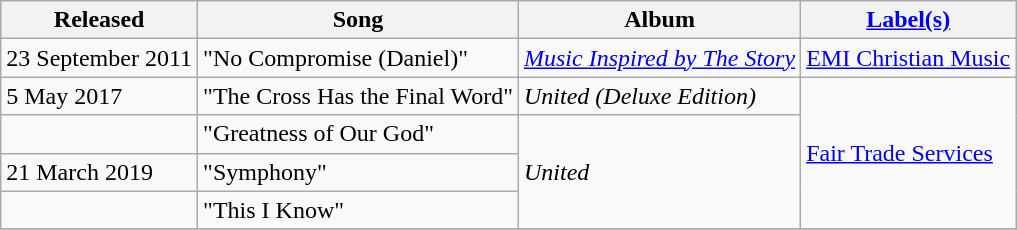<table class="wikitable">
<tr>
<th>Released</th>
<th>Song</th>
<th>Album</th>
<th><a href='#'>Label(s)</a></th>
</tr>
<tr>
<td>23 September 2011</td>
<td>"No Compromise (Daniel)"</td>
<td><em><a href='#'>Music Inspired by The Story</a></em></td>
<td><a href='#'>EMI Christian Music</a></td>
</tr>
<tr>
<td>5 May 2017</td>
<td>"The Cross Has the Final Word"<br></td>
<td rowspan="1"><em>United (Deluxe Edition)</em></td>
<td rowspan="4"><a href='#'>Fair Trade Services</a></td>
</tr>
<tr>
<td></td>
<td>"Greatness of Our God" <br></td>
<td rowspan="3"><em>United</em></td>
</tr>
<tr>
<td>21 March 2019</td>
<td>"Symphony" <br></td>
</tr>
<tr>
<td></td>
<td>"This I Know" <br></td>
</tr>
<tr>
</tr>
</table>
